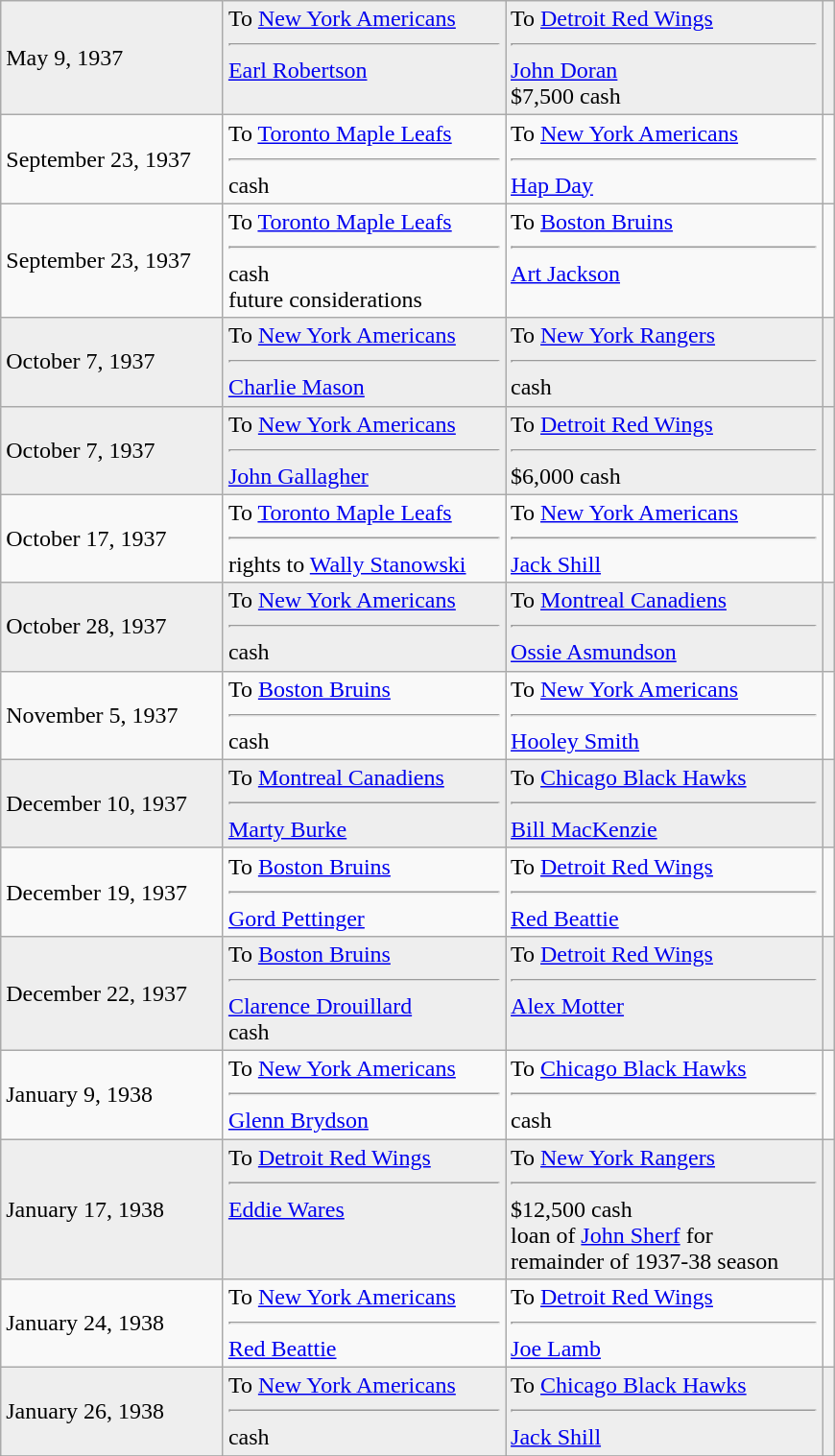<table class="wikitable" style="border:1px solid #999999; width:580px;">
<tr bgcolor="eeeeee">
<td>May 9, 1937</td>
<td valign="top">To <a href='#'>New York Americans</a><hr><a href='#'>Earl Robertson</a></td>
<td valign="top">To <a href='#'>Detroit Red Wings</a><hr><a href='#'>John Doran</a><br>$7,500 cash</td>
<td></td>
</tr>
<tr>
<td>September 23, 1937</td>
<td valign="top">To <a href='#'>Toronto Maple Leafs</a><hr>cash</td>
<td valign="top">To <a href='#'>New York Americans</a><hr><a href='#'>Hap Day</a></td>
<td></td>
</tr>
<tr>
<td>September 23, 1937</td>
<td valign="top">To <a href='#'>Toronto Maple Leafs</a><hr>cash<br>future considerations</td>
<td valign="top">To <a href='#'>Boston Bruins</a> <hr><a href='#'>Art Jackson</a></td>
<td></td>
</tr>
<tr bgcolor="eeeeee">
<td>October 7, 1937</td>
<td valign="top">To <a href='#'>New York Americans</a><hr><a href='#'>Charlie Mason</a></td>
<td valign="top">To <a href='#'>New York Rangers</a><hr>cash</td>
<td></td>
</tr>
<tr bgcolor="eeeeee">
<td>October 7, 1937</td>
<td valign="top">To <a href='#'>New York Americans</a><hr><a href='#'>John Gallagher</a></td>
<td valign="top">To <a href='#'>Detroit Red Wings</a><hr>$6,000 cash</td>
<td></td>
</tr>
<tr>
<td>October 17, 1937</td>
<td valign="top">To <a href='#'>Toronto Maple Leafs</a><hr>rights to <a href='#'>Wally Stanowski</a></td>
<td valign="top">To <a href='#'>New York Americans</a><hr><a href='#'>Jack Shill</a></td>
<td></td>
</tr>
<tr bgcolor="eeeeee">
<td>October 28, 1937</td>
<td valign="top">To <a href='#'>New York Americans</a><hr>cash</td>
<td valign="top">To <a href='#'>Montreal Canadiens</a><hr><a href='#'>Ossie Asmundson</a></td>
<td></td>
</tr>
<tr>
<td>November 5, 1937</td>
<td valign="top">To <a href='#'>Boston Bruins</a><hr>cash</td>
<td valign="top">To <a href='#'>New York Americans</a><hr><a href='#'>Hooley Smith</a></td>
<td></td>
</tr>
<tr bgcolor="eeeeee">
<td>December 10, 1937</td>
<td valign="top">To <a href='#'>Montreal Canadiens</a><hr><a href='#'>Marty Burke</a></td>
<td valign="top">To <a href='#'>Chicago Black Hawks</a><hr><a href='#'>Bill MacKenzie</a></td>
<td></td>
</tr>
<tr>
<td>December 19, 1937</td>
<td valign="top">To <a href='#'>Boston Bruins</a><hr><a href='#'>Gord Pettinger</a></td>
<td valign="top">To <a href='#'>Detroit Red Wings</a><hr><a href='#'>Red Beattie</a><br></td>
<td></td>
</tr>
<tr bgcolor="eeeeee">
<td>December 22, 1937</td>
<td valign="top">To <a href='#'>Boston Bruins</a><hr><a href='#'>Clarence Drouillard</a><br>cash</td>
<td valign="top">To <a href='#'>Detroit Red Wings</a><hr><a href='#'>Alex Motter</a></td>
<td></td>
</tr>
<tr>
<td>January 9, 1938</td>
<td valign="top">To <a href='#'>New York Americans</a><hr><a href='#'>Glenn Brydson</a></td>
<td valign="top">To <a href='#'>Chicago Black Hawks</a><hr>cash</td>
<td></td>
</tr>
<tr bgcolor="eeeeee">
<td>January 17, 1938</td>
<td valign="top">To <a href='#'>Detroit Red Wings</a><hr><a href='#'>Eddie Wares</a></td>
<td valign="top">To <a href='#'>New York Rangers</a><hr>$12,500 cash<br>loan of <a href='#'>John Sherf</a> for<br>remainder of 1937-38 season</td>
<td></td>
</tr>
<tr>
<td>January 24, 1938</td>
<td valign="top">To <a href='#'>New York Americans</a><hr><a href='#'>Red Beattie</a></td>
<td valign="top">To <a href='#'>Detroit Red Wings</a><hr><a href='#'>Joe Lamb</a></td>
<td></td>
</tr>
<tr bgcolor="eeeeee">
<td>January 26, 1938</td>
<td valign="top">To <a href='#'>New York Americans</a><hr>cash</td>
<td valign="top">To <a href='#'>Chicago Black Hawks</a><hr><a href='#'>Jack Shill</a></td>
<td></td>
</tr>
<tr bgcolor="eeeeee">
</tr>
</table>
